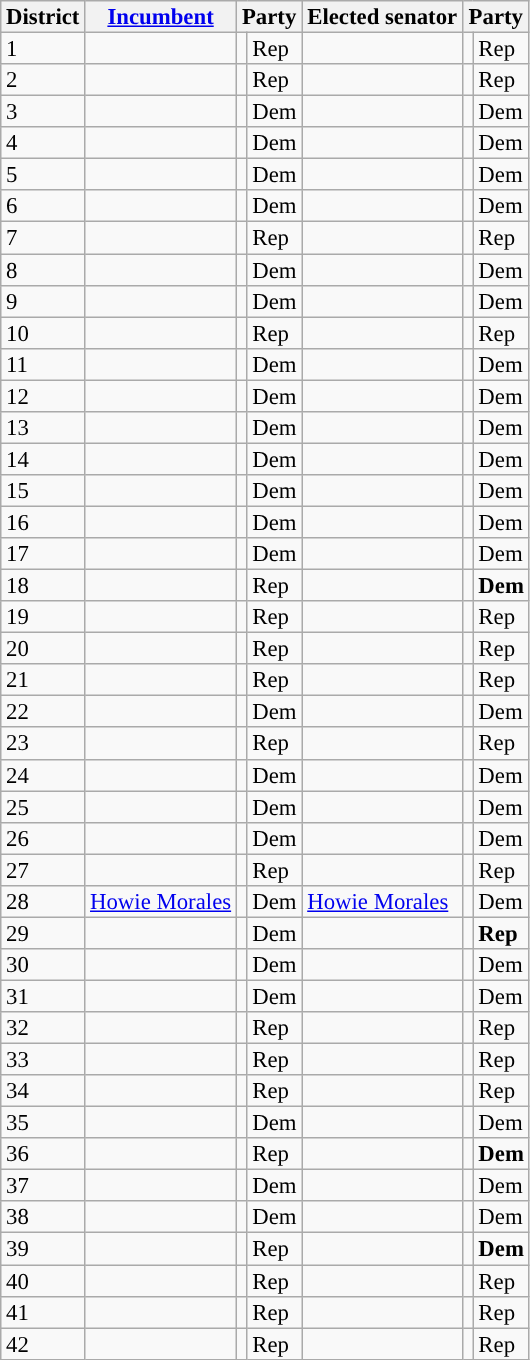<table class="wikitable sortable" style="font-size:95%;line-height:14px;">
<tr>
<th>District</th>
<th><a href='#'>Incumbent</a></th>
<th colspan=2>Party</th>
<th>Elected senator</th>
<th colspan=2>Party</th>
</tr>
<tr>
<td>1</td>
<td></td>
<td style="background:"></td>
<td>Rep</td>
<td></td>
<td style="background:"></td>
<td>Rep</td>
</tr>
<tr>
<td>2</td>
<td></td>
<td style="background:"></td>
<td>Rep</td>
<td></td>
<td style="background:"></td>
<td>Rep</td>
</tr>
<tr>
<td>3</td>
<td></td>
<td style="background:"></td>
<td>Dem</td>
<td></td>
<td style="background:"></td>
<td>Dem</td>
</tr>
<tr>
<td>4</td>
<td></td>
<td style="background:"></td>
<td>Dem</td>
<td></td>
<td style="background:"></td>
<td>Dem</td>
</tr>
<tr>
<td>5</td>
<td></td>
<td style="background:"></td>
<td>Dem</td>
<td></td>
<td style="background:"></td>
<td>Dem</td>
</tr>
<tr>
<td>6</td>
<td></td>
<td style="background:"></td>
<td>Dem</td>
<td></td>
<td style="background:"></td>
<td>Dem</td>
</tr>
<tr>
<td>7</td>
<td></td>
<td style="background:"></td>
<td>Rep</td>
<td></td>
<td style="background:"></td>
<td>Rep</td>
</tr>
<tr>
<td>8</td>
<td></td>
<td style="background:"></td>
<td>Dem</td>
<td></td>
<td style="background:"></td>
<td>Dem</td>
</tr>
<tr>
<td>9</td>
<td></td>
<td style="background:"></td>
<td>Dem</td>
<td></td>
<td style="background:"></td>
<td>Dem</td>
</tr>
<tr>
<td>10</td>
<td></td>
<td style="background:"></td>
<td>Rep</td>
<td></td>
<td style="background:"></td>
<td>Rep</td>
</tr>
<tr>
<td>11</td>
<td></td>
<td style="background:"></td>
<td>Dem</td>
<td></td>
<td style="background:"></td>
<td>Dem</td>
</tr>
<tr>
<td>12</td>
<td></td>
<td style="background:"></td>
<td>Dem</td>
<td></td>
<td style="background:"></td>
<td>Dem</td>
</tr>
<tr>
<td>13</td>
<td></td>
<td style="background:"></td>
<td>Dem</td>
<td></td>
<td style="background:"></td>
<td>Dem</td>
</tr>
<tr>
<td>14</td>
<td></td>
<td style="background:"></td>
<td>Dem</td>
<td></td>
<td style="background:"></td>
<td>Dem</td>
</tr>
<tr>
<td>15</td>
<td></td>
<td style="background:"></td>
<td>Dem</td>
<td></td>
<td style="background:"></td>
<td>Dem</td>
</tr>
<tr>
<td>16</td>
<td></td>
<td style="background:"></td>
<td>Dem</td>
<td></td>
<td style="background:"></td>
<td>Dem</td>
</tr>
<tr>
<td>17</td>
<td></td>
<td style="background:"></td>
<td>Dem</td>
<td></td>
<td style="background:"></td>
<td>Dem</td>
</tr>
<tr>
<td>18</td>
<td></td>
<td style="background:"></td>
<td>Rep</td>
<td></td>
<td style="background:"></td>
<td><strong>Dem</strong></td>
</tr>
<tr>
<td>19</td>
<td></td>
<td style="background:"></td>
<td>Rep</td>
<td></td>
<td style="background:"></td>
<td>Rep</td>
</tr>
<tr>
<td>20</td>
<td></td>
<td style="background:"></td>
<td>Rep</td>
<td></td>
<td style="background:"></td>
<td>Rep</td>
</tr>
<tr>
<td>21</td>
<td></td>
<td style="background:"></td>
<td>Rep</td>
<td></td>
<td style="background:"></td>
<td>Rep</td>
</tr>
<tr>
<td>22</td>
<td></td>
<td style="background:"></td>
<td>Dem</td>
<td></td>
<td style="background:"></td>
<td>Dem</td>
</tr>
<tr>
<td>23</td>
<td></td>
<td style="background:"></td>
<td>Rep</td>
<td></td>
<td style="background:"></td>
<td>Rep</td>
</tr>
<tr>
<td>24</td>
<td></td>
<td style="background:"></td>
<td>Dem</td>
<td></td>
<td style="background:"></td>
<td>Dem</td>
</tr>
<tr>
<td>25</td>
<td></td>
<td style="background:"></td>
<td>Dem</td>
<td></td>
<td style="background:"></td>
<td>Dem</td>
</tr>
<tr>
<td>26</td>
<td></td>
<td style="background:"></td>
<td>Dem</td>
<td></td>
<td style="background:"></td>
<td>Dem</td>
</tr>
<tr>
<td>27</td>
<td></td>
<td style="background:"></td>
<td>Rep</td>
<td></td>
<td style="background:"></td>
<td>Rep</td>
</tr>
<tr>
<td>28</td>
<td sortname><a href='#'>Howie Morales</a></td>
<td style="background:"></td>
<td>Dem</td>
<td sortname><a href='#'>Howie Morales</a></td>
<td style="background:"></td>
<td>Dem</td>
</tr>
<tr>
<td>29</td>
<td></td>
<td style="background:"></td>
<td>Dem</td>
<td></td>
<td style="background:"></td>
<td><strong>Rep</strong></td>
</tr>
<tr>
<td>30</td>
<td></td>
<td style="background:"></td>
<td>Dem</td>
<td></td>
<td style="background:"></td>
<td>Dem</td>
</tr>
<tr>
<td>31</td>
<td></td>
<td style="background:"></td>
<td>Dem</td>
<td></td>
<td style="background:"></td>
<td>Dem</td>
</tr>
<tr>
<td>32</td>
<td></td>
<td style="background:"></td>
<td>Rep</td>
<td></td>
<td style="background:"></td>
<td>Rep</td>
</tr>
<tr>
<td>33</td>
<td></td>
<td style="background:"></td>
<td>Rep</td>
<td></td>
<td style="background:"></td>
<td>Rep</td>
</tr>
<tr>
<td>34</td>
<td></td>
<td style="background:"></td>
<td>Rep</td>
<td></td>
<td style="background:"></td>
<td>Rep</td>
</tr>
<tr>
<td>35</td>
<td></td>
<td style="background:"></td>
<td>Dem</td>
<td></td>
<td style="background:"></td>
<td>Dem</td>
</tr>
<tr>
<td>36</td>
<td></td>
<td style="background:"></td>
<td>Rep</td>
<td></td>
<td style="background:"></td>
<td><strong>Dem</strong></td>
</tr>
<tr>
<td>37</td>
<td></td>
<td style="background:"></td>
<td>Dem</td>
<td></td>
<td style="background:"></td>
<td>Dem</td>
</tr>
<tr>
<td>38</td>
<td></td>
<td style="background:"></td>
<td>Dem</td>
<td></td>
<td style="background:"></td>
<td>Dem</td>
</tr>
<tr>
<td>39</td>
<td></td>
<td style="background:"></td>
<td>Rep</td>
<td></td>
<td style="background:"></td>
<td><strong>Dem</strong></td>
</tr>
<tr>
<td>40</td>
<td></td>
<td style="background:"></td>
<td>Rep</td>
<td></td>
<td style="background:"></td>
<td>Rep</td>
</tr>
<tr>
<td>41</td>
<td></td>
<td style="background:"></td>
<td>Rep</td>
<td></td>
<td style="background:"></td>
<td>Rep</td>
</tr>
<tr>
<td>42</td>
<td></td>
<td style="background:"></td>
<td>Rep</td>
<td></td>
<td style="background:"></td>
<td>Rep</td>
</tr>
</table>
